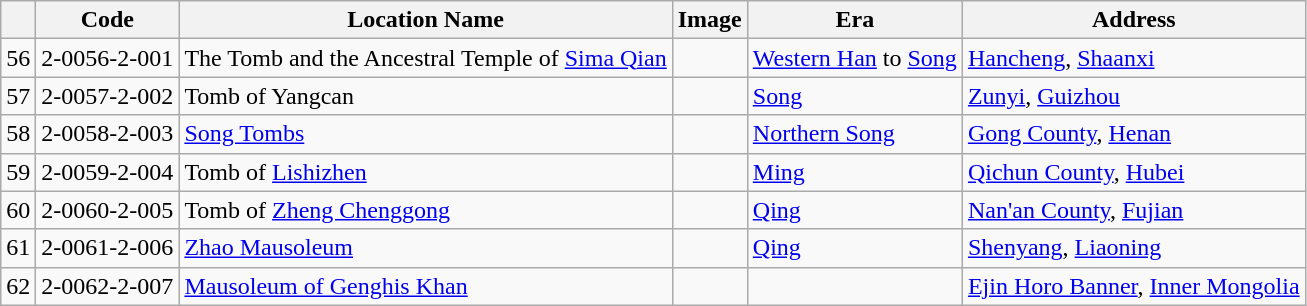<table class="wikitable" border="1" cellpadding="2" cellspacing="0">
<tr>
<th></th>
<th>Code</th>
<th>Location Name</th>
<th>Image</th>
<th>Era</th>
<th>Address</th>
</tr>
<tr>
<td>56</td>
<td>2-0056-2-001</td>
<td>The Tomb and the Ancestral Temple of <a href='#'>Sima Qian</a></td>
<td style="padding:0"></td>
<td><a href='#'>Western Han</a> to <a href='#'>Song</a></td>
<td><a href='#'>Hancheng</a>, <a href='#'>Shaanxi</a></td>
</tr>
<tr>
<td>57</td>
<td>2-0057-2-002</td>
<td>Tomb of Yangcan</td>
<td style="padding:0"></td>
<td><a href='#'>Song</a></td>
<td><a href='#'>Zunyi</a>, <a href='#'>Guizhou</a></td>
</tr>
<tr>
<td>58</td>
<td>2-0058-2-003</td>
<td><a href='#'>Song Tombs</a></td>
<td style="padding:0"></td>
<td><a href='#'>Northern Song</a></td>
<td><a href='#'>Gong County</a>, <a href='#'>Henan</a></td>
</tr>
<tr>
<td>59</td>
<td>2-0059-2-004</td>
<td>Tomb of <a href='#'>Lishizhen</a></td>
<td></td>
<td><a href='#'>Ming</a></td>
<td><a href='#'>Qichun County</a>, <a href='#'>Hubei</a></td>
</tr>
<tr>
<td>60</td>
<td>2-0060-2-005</td>
<td>Tomb of <a href='#'>Zheng Chenggong</a></td>
<td style="padding:0"></td>
<td><a href='#'>Qing</a></td>
<td><a href='#'>Nan'an County</a>, <a href='#'>Fujian</a></td>
</tr>
<tr>
<td>61</td>
<td>2-0061-2-006</td>
<td><a href='#'>Zhao Mausoleum</a></td>
<td style="padding:0"></td>
<td><a href='#'>Qing</a></td>
<td><a href='#'>Shenyang</a>, <a href='#'>Liaoning</a></td>
</tr>
<tr>
<td>62</td>
<td>2-0062-2-007</td>
<td><a href='#'>Mausoleum of Genghis Khan</a></td>
<td style="padding:0"></td>
<td></td>
<td><a href='#'>Ejin Horo Banner</a>, <a href='#'>Inner Mongolia</a></td>
</tr>
</table>
